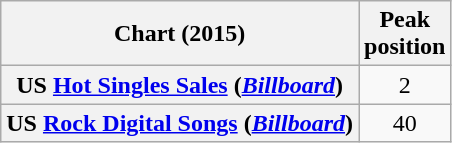<table class="wikitable sortable plainrowheaders">
<tr>
<th>Chart (2015)</th>
<th>Peak<br>position</th>
</tr>
<tr>
<th scope="row">US <a href='#'>Hot Singles Sales</a> (<em><a href='#'>Billboard</a></em>)</th>
<td align=center>2</td>
</tr>
<tr>
<th scope="row">US <a href='#'>Rock Digital Songs</a> (<em><a href='#'>Billboard</a></em>)</th>
<td align=center>40</td>
</tr>
</table>
